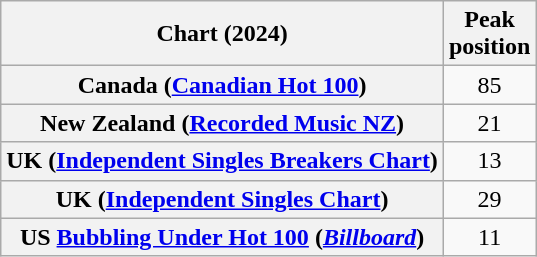<table class="wikitable sortable plainrowheaders" style="text-align:center">
<tr>
<th scope="col">Chart (2024)</th>
<th scope="col">Peak<br>position</th>
</tr>
<tr>
<th scope="row">Canada (<a href='#'>Canadian Hot 100</a>)</th>
<td>85</td>
</tr>
<tr>
<th scope="row">New Zealand (<a href='#'>Recorded Music NZ</a>)</th>
<td>21</td>
</tr>
<tr>
<th scope="row">UK (<a href='#'>Independent Singles Breakers Chart</a>)</th>
<td>13</td>
</tr>
<tr>
<th scope="row">UK (<a href='#'>Independent Singles Chart</a>)</th>
<td>29</td>
</tr>
<tr>
<th scope="row">US <a href='#'>Bubbling Under Hot 100</a> (<em><a href='#'>Billboard</a></em>)</th>
<td>11</td>
</tr>
</table>
